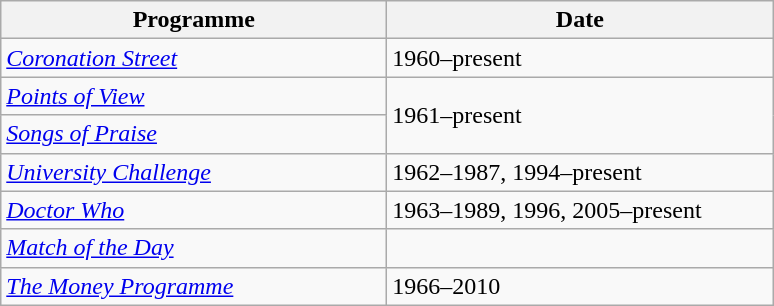<table class="wikitable">
<tr>
<th width=250>Programme</th>
<th width=250>Date</th>
</tr>
<tr>
<td><em><a href='#'>Coronation Street</a></em></td>
<td>1960–present</td>
</tr>
<tr>
<td><em><a href='#'>Points of View</a></em></td>
<td rowspan="2">1961–present</td>
</tr>
<tr>
<td><em><a href='#'>Songs of Praise</a></em></td>
</tr>
<tr>
<td><em><a href='#'>University Challenge</a></em></td>
<td>1962–1987, 1994–present</td>
</tr>
<tr>
<td><em><a href='#'>Doctor Who</a></em></td>
<td>1963–1989, 1996, 2005–present</td>
</tr>
<tr>
<td><em><a href='#'>Match of the Day</a></em></td>
</tr>
<tr>
<td><em><a href='#'>The Money Programme</a></em></td>
<td>1966–2010</td>
</tr>
</table>
